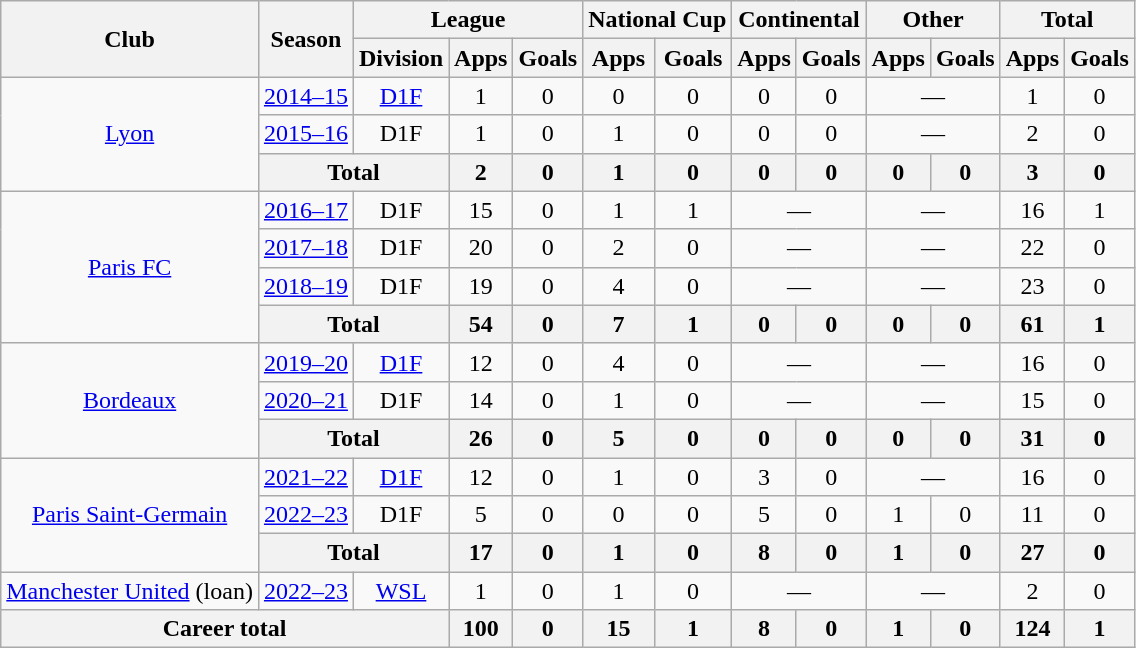<table class="wikitable" style="text-align:center">
<tr>
<th rowspan="2">Club</th>
<th rowspan="2">Season</th>
<th colspan="3">League</th>
<th colspan="2">National Cup</th>
<th colspan="2">Continental</th>
<th colspan="2">Other</th>
<th colspan="2">Total</th>
</tr>
<tr>
<th>Division</th>
<th>Apps</th>
<th>Goals</th>
<th>Apps</th>
<th>Goals</th>
<th>Apps</th>
<th>Goals</th>
<th>Apps</th>
<th>Goals</th>
<th>Apps</th>
<th>Goals</th>
</tr>
<tr>
<td rowspan="3"><a href='#'>Lyon</a></td>
<td><a href='#'>2014–15</a></td>
<td><a href='#'>D1F</a></td>
<td>1</td>
<td>0</td>
<td>0</td>
<td>0</td>
<td>0</td>
<td>0</td>
<td colspan="2">—</td>
<td>1</td>
<td>0</td>
</tr>
<tr>
<td><a href='#'>2015–16</a></td>
<td>D1F</td>
<td>1</td>
<td>0</td>
<td>1</td>
<td>0</td>
<td>0</td>
<td>0</td>
<td colspan="2">—</td>
<td>2</td>
<td>0</td>
</tr>
<tr>
<th colspan="2">Total</th>
<th>2</th>
<th>0</th>
<th>1</th>
<th>0</th>
<th>0</th>
<th>0</th>
<th>0</th>
<th>0</th>
<th>3</th>
<th>0</th>
</tr>
<tr>
<td rowspan="4"><a href='#'>Paris FC</a></td>
<td><a href='#'>2016–17</a></td>
<td>D1F</td>
<td>15</td>
<td>0</td>
<td>1</td>
<td>1</td>
<td colspan="2">—</td>
<td colspan="2">—</td>
<td>16</td>
<td>1</td>
</tr>
<tr>
<td><a href='#'>2017–18</a></td>
<td>D1F</td>
<td>20</td>
<td>0</td>
<td>2</td>
<td>0</td>
<td colspan="2">—</td>
<td colspan="2">—</td>
<td>22</td>
<td>0</td>
</tr>
<tr>
<td><a href='#'>2018–19</a></td>
<td>D1F</td>
<td>19</td>
<td>0</td>
<td>4</td>
<td>0</td>
<td colspan="2">—</td>
<td colspan="2">—</td>
<td>23</td>
<td>0</td>
</tr>
<tr>
<th colspan="2">Total</th>
<th>54</th>
<th>0</th>
<th>7</th>
<th>1</th>
<th>0</th>
<th>0</th>
<th>0</th>
<th>0</th>
<th>61</th>
<th>1</th>
</tr>
<tr>
<td rowspan="3"><a href='#'>Bordeaux</a></td>
<td><a href='#'>2019–20</a></td>
<td><a href='#'>D1F</a></td>
<td>12</td>
<td>0</td>
<td>4</td>
<td>0</td>
<td colspan="2">—</td>
<td colspan="2">—</td>
<td>16</td>
<td>0</td>
</tr>
<tr>
<td><a href='#'>2020–21</a></td>
<td>D1F</td>
<td>14</td>
<td>0</td>
<td>1</td>
<td>0</td>
<td colspan="2">—</td>
<td colspan="2">—</td>
<td>15</td>
<td>0</td>
</tr>
<tr>
<th colspan="2">Total</th>
<th>26</th>
<th>0</th>
<th>5</th>
<th>0</th>
<th>0</th>
<th>0</th>
<th>0</th>
<th>0</th>
<th>31</th>
<th>0</th>
</tr>
<tr>
<td rowspan="3"><a href='#'>Paris Saint-Germain</a></td>
<td><a href='#'>2021–22</a></td>
<td><a href='#'>D1F</a></td>
<td>12</td>
<td>0</td>
<td>1</td>
<td>0</td>
<td>3</td>
<td>0</td>
<td colspan="2">—</td>
<td>16</td>
<td>0</td>
</tr>
<tr>
<td><a href='#'>2022–23</a></td>
<td>D1F</td>
<td>5</td>
<td>0</td>
<td>0</td>
<td>0</td>
<td>5</td>
<td>0</td>
<td>1</td>
<td>0</td>
<td>11</td>
<td>0</td>
</tr>
<tr>
<th colspan="2">Total</th>
<th>17</th>
<th>0</th>
<th>1</th>
<th>0</th>
<th>8</th>
<th>0</th>
<th>1</th>
<th>0</th>
<th>27</th>
<th>0</th>
</tr>
<tr>
<td><a href='#'>Manchester United</a> (loan)</td>
<td><a href='#'>2022–23</a></td>
<td><a href='#'>WSL</a></td>
<td>1</td>
<td>0</td>
<td>1</td>
<td>0</td>
<td colspan="2">—</td>
<td colspan="2">—</td>
<td>2</td>
<td>0</td>
</tr>
<tr>
<th colspan="3">Career total</th>
<th>100</th>
<th>0</th>
<th>15</th>
<th>1</th>
<th>8</th>
<th>0</th>
<th>1</th>
<th>0</th>
<th>124</th>
<th>1</th>
</tr>
</table>
